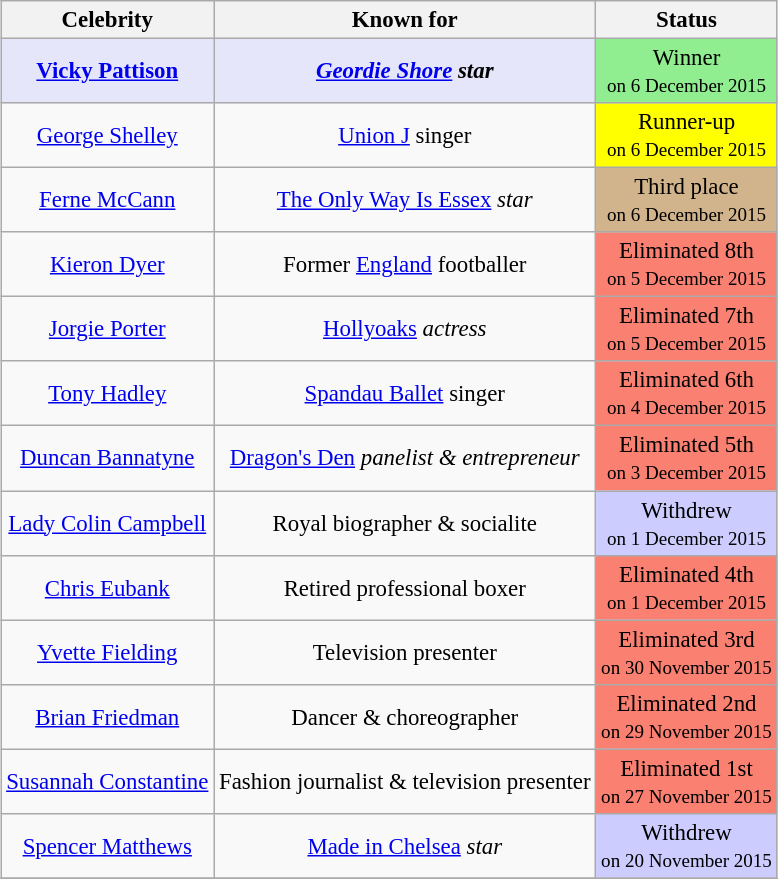<table class=wikitable sortable" style="text-align: center; white-space:nowrap; margin:auto; font-size:95.2%;">
<tr>
<th scope="col">Celebrity</th>
<th scope="col">Known for</th>
<th scope="col">Status</th>
</tr>
<tr>
<td style="background:lavender;"><strong><a href='#'>Vicky Pattison</a></strong></td>
<td style="background:lavender;"><strong><em><a href='#'>Geordie Shore</a><em> star<strong></td>
<td style=background:lightgreen></strong>Winner<strong><br><small></strong>on 6 December 2015<strong></small></td>
</tr>
<tr>
<td><a href='#'>George Shelley</a></td>
<td><a href='#'>Union J</a> singer</td>
<td style=background:yellow>Runner-up<br><small>on 6 December 2015</small></td>
</tr>
<tr>
<td><a href='#'>Ferne McCann</a></td>
<td></em><a href='#'>The Only Way Is Essex</a><em> star</td>
<td style=background:tan>Third place<br><small>on 6 December 2015</small></td>
</tr>
<tr>
<td><a href='#'>Kieron Dyer</a></td>
<td>Former <a href='#'>England</a> footballer</td>
<td style="background:salmon;">Eliminated 8th <br><small>on 5 December 2015</small></td>
</tr>
<tr>
<td><a href='#'>Jorgie Porter</a></td>
<td></em><a href='#'>Hollyoaks</a><em> actress</td>
<td style="background:salmon;">Eliminated 7th <br><small>on 5 December 2015</small></td>
</tr>
<tr>
<td><a href='#'>Tony Hadley</a></td>
<td><a href='#'>Spandau Ballet</a> singer</td>
<td style="background:salmon;">Eliminated 6th <br><small>on 4 December 2015</small></td>
</tr>
<tr>
<td><a href='#'>Duncan Bannatyne</a></td>
<td></em><a href='#'>Dragon's Den</a><em> panelist & entrepreneur</td>
<td style="background:salmon;">Eliminated 5th <br><small>on 3 December 2015</small></td>
</tr>
<tr>
<td><a href='#'>Lady Colin Campbell</a></td>
<td>Royal biographer & socialite</td>
<td style="background:#ccf;">Withdrew<br><small>on 1 December 2015</small></td>
</tr>
<tr>
<td><a href='#'>Chris Eubank</a></td>
<td>Retired professional boxer</td>
<td style="background:salmon;">Eliminated 4th <br><small>on 1 December 2015</small></td>
</tr>
<tr>
<td><a href='#'>Yvette Fielding</a></td>
<td>Television presenter</td>
<td style="background:salmon;">Eliminated 3rd <br><small>on 30 November 2015</small></td>
</tr>
<tr>
<td><a href='#'>Brian Friedman</a></td>
<td>Dancer & choreographer</td>
<td style="background:salmon;">Eliminated 2nd <br><small>on 29 November 2015</small></td>
</tr>
<tr>
<td><a href='#'>Susannah Constantine</a></td>
<td>Fashion journalist & television presenter</td>
<td style="background:salmon;">Eliminated 1st <br><small>on 27 November 2015</small></td>
</tr>
<tr>
<td><a href='#'>Spencer Matthews</a></td>
<td></em><a href='#'>Made in Chelsea</a><em> star</td>
<td style="background:#ccf;">Withdrew<br><small>on 20 November 2015</small></td>
</tr>
<tr>
</tr>
</table>
